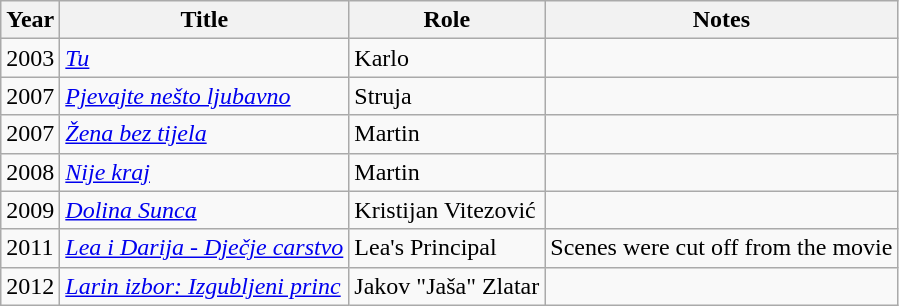<table class="wikitable sortable">
<tr>
<th>Year</th>
<th>Title</th>
<th>Role</th>
<th class="unsortable">Notes</th>
</tr>
<tr>
<td>2003</td>
<td><em><a href='#'>Tu</a></em></td>
<td>Karlo</td>
<td></td>
</tr>
<tr>
<td>2007</td>
<td><em><a href='#'>Pjevajte nešto ljubavno</a></em></td>
<td>Struja</td>
<td></td>
</tr>
<tr>
<td>2007</td>
<td><em><a href='#'>Žena bez tijela</a></em></td>
<td>Martin</td>
<td></td>
</tr>
<tr>
<td>2008</td>
<td><em><a href='#'>Nije kraj</a></em></td>
<td>Martin</td>
<td></td>
</tr>
<tr>
<td>2009</td>
<td><em><a href='#'>Dolina Sunca</a></em></td>
<td>Kristijan Vitezović</td>
<td></td>
</tr>
<tr>
<td>2011</td>
<td><em><a href='#'>Lea i Darija - Dječje carstvo</a></em></td>
<td>Lea's Principal</td>
<td>Scenes were cut off from the movie</td>
</tr>
<tr>
<td>2012</td>
<td><em><a href='#'>Larin izbor: Izgubljeni princ</a></em></td>
<td>Jakov "Jaša" Zlatar</td>
<td></td>
</tr>
</table>
